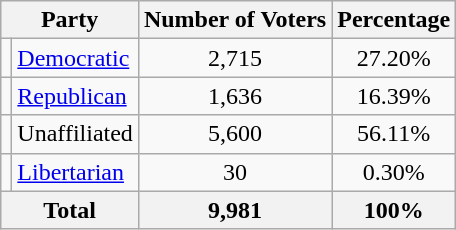<table class="wikitable">
<tr>
<th colspan="2">Party</th>
<th>Number of Voters</th>
<th>Percentage</th>
</tr>
<tr>
<td></td>
<td><a href='#'>Democratic</a></td>
<td style="text-align:center;">2,715</td>
<td style="text-align:center;">27.20%</td>
</tr>
<tr>
<td></td>
<td><a href='#'>Republican</a></td>
<td style="text-align:center;">1,636</td>
<td style="text-align:center;">16.39%</td>
</tr>
<tr>
<td></td>
<td>Unaffiliated</td>
<td style="text-align:center;">5,600</td>
<td style="text-align:center;">56.11%</td>
</tr>
<tr>
<td></td>
<td><a href='#'>Libertarian</a></td>
<td style="text-align:center;">30</td>
<td style="text-align:center;">0.30%</td>
</tr>
<tr>
<th colspan = 2>Total</th>
<th style="text-align:center;">9,981</th>
<th style="text-align:center;">100%</th>
</tr>
</table>
